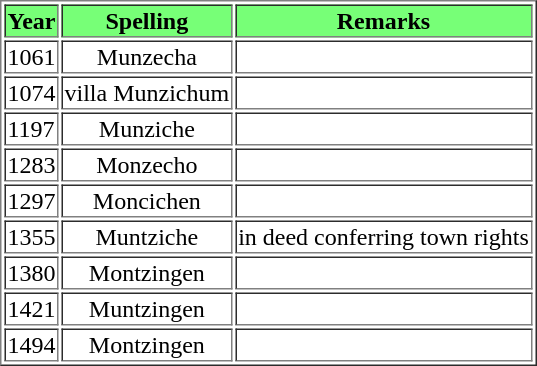<table border="1">
<tr style="background:#77ff77">
<th align="center">Year</th>
<th>Spelling</th>
<th>Remarks</th>
</tr>
<tr>
<td class="bgcolor5">1061</td>
<td align="center">Munzecha</td>
<td align="center"></td>
</tr>
<tr>
<td class="bgcolor5">1074</td>
<td align="center">villa Munzichum</td>
<td align="center"></td>
</tr>
<tr>
<td class="bgcolor5">1197</td>
<td align="center">Munziche</td>
<td align="center"></td>
</tr>
<tr>
<td class="bgcolor5">1283</td>
<td align="center">Monzecho</td>
<td align="center"></td>
</tr>
<tr>
<td class="bgcolor5">1297</td>
<td align="center">Moncichen</td>
<td align="center"></td>
</tr>
<tr>
<td class="bgcolor5">1355</td>
<td align="center">Muntziche</td>
<td align="center">in deed conferring town rights</td>
</tr>
<tr>
<td class="bgcolor5">1380</td>
<td align="center">Montzingen</td>
<td align="center"></td>
</tr>
<tr>
<td class="bgcolor5">1421</td>
<td align="center">Muntzingen</td>
<td align="center"></td>
</tr>
<tr>
<td class="bgcolor5">1494</td>
<td align="center">Montzingen</td>
<td align="center"></td>
</tr>
</table>
